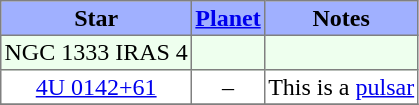<table class="toccolours sortable" border="1" cellspacing="0" cellpadding="2" align="center" style="text-align:center; border-collapse:collapse; margin-left: 0; margin-right: auto;">
<tr bgcolor="#a0b0ff">
<th>Star</th>
<th><a href='#'>Planet</a></th>
<th>Notes</th>
</tr>
<tr style="background-color:#EEFFEE">
<td>NGC 1333 IRAS 4</td>
<td></td>
<td></td>
</tr>
<tr style"background-color:#FFFFFF"|>
<td><a href='#'>4U 0142+61</a></td>
<td>–</td>
<td>This is a <a href='#'>pulsar</a></td>
</tr>
<tr>
</tr>
</table>
